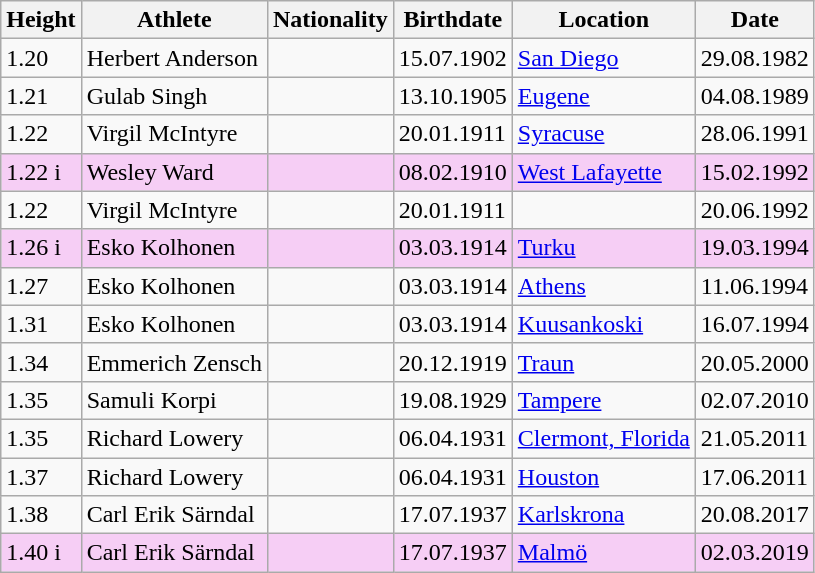<table class="wikitable">
<tr>
<th>Height</th>
<th>Athlete</th>
<th>Nationality</th>
<th>Birthdate</th>
<th>Location</th>
<th>Date</th>
</tr>
<tr>
<td>1.20</td>
<td>Herbert Anderson</td>
<td></td>
<td>15.07.1902</td>
<td><a href='#'>San Diego</a></td>
<td>29.08.1982</td>
</tr>
<tr>
<td>1.21</td>
<td>Gulab Singh</td>
<td></td>
<td>13.10.1905</td>
<td><a href='#'>Eugene</a></td>
<td>04.08.1989</td>
</tr>
<tr>
<td>1.22</td>
<td>Virgil McIntyre</td>
<td></td>
<td>20.01.1911</td>
<td><a href='#'>Syracuse</a></td>
<td>28.06.1991</td>
</tr>
<tr style="background:#f6cef5;">
<td>1.22 i</td>
<td>Wesley Ward</td>
<td></td>
<td>08.02.1910</td>
<td><a href='#'>West Lafayette</a></td>
<td>15.02.1992</td>
</tr>
<tr>
<td>1.22</td>
<td>Virgil McIntyre</td>
<td></td>
<td>20.01.1911</td>
<td></td>
<td>20.06.1992</td>
</tr>
<tr style="background:#f6cef5;">
<td>1.26 i</td>
<td>Esko Kolhonen</td>
<td></td>
<td>03.03.1914</td>
<td><a href='#'>Turku</a></td>
<td>19.03.1994</td>
</tr>
<tr>
<td>1.27</td>
<td>Esko Kolhonen</td>
<td></td>
<td>03.03.1914</td>
<td><a href='#'>Athens</a></td>
<td>11.06.1994</td>
</tr>
<tr>
<td>1.31</td>
<td>Esko Kolhonen</td>
<td></td>
<td>03.03.1914</td>
<td><a href='#'>Kuusankoski</a></td>
<td>16.07.1994</td>
</tr>
<tr>
<td>1.34</td>
<td>Emmerich Zensch</td>
<td></td>
<td>20.12.1919</td>
<td><a href='#'>Traun</a></td>
<td>20.05.2000</td>
</tr>
<tr>
<td>1.35</td>
<td>Samuli Korpi</td>
<td></td>
<td>19.08.1929</td>
<td><a href='#'>Tampere</a></td>
<td>02.07.2010</td>
</tr>
<tr>
<td>1.35</td>
<td>Richard Lowery</td>
<td></td>
<td>06.04.1931</td>
<td><a href='#'>Clermont, Florida</a></td>
<td>21.05.2011</td>
</tr>
<tr>
<td>1.37</td>
<td>Richard Lowery</td>
<td></td>
<td>06.04.1931</td>
<td><a href='#'>Houston</a></td>
<td>17.06.2011</td>
</tr>
<tr>
<td>1.38</td>
<td>Carl Erik Särndal</td>
<td></td>
<td>17.07.1937</td>
<td><a href='#'>Karlskrona</a></td>
<td>20.08.2017</td>
</tr>
<tr style="background:#f6cef5;">
<td>1.40 i</td>
<td>Carl Erik Särndal</td>
<td></td>
<td>17.07.1937</td>
<td><a href='#'>Malmö</a></td>
<td>02.03.2019</td>
</tr>
</table>
